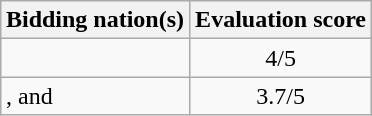<table class="wikitable" style="margin: 0 auto;text-align: left">
<tr>
<th rowspan=1>Bidding nation(s)</th>
<th colspan=1>Evaluation score</th>
</tr>
<tr>
<td align="left"></td>
<td style="text-align:center;">4/5</td>
</tr>
<tr>
<td align="left">,  and </td>
<td style="text-align:center;">3.7/5</td>
</tr>
</table>
